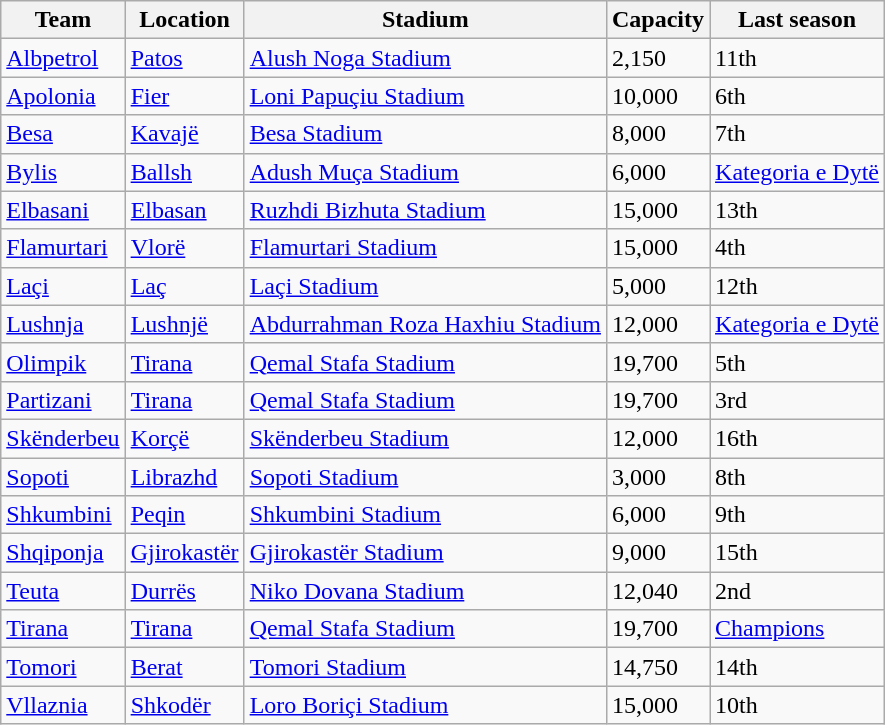<table class="wikitable sortable">
<tr>
<th>Team</th>
<th>Location</th>
<th>Stadium</th>
<th>Capacity</th>
<th>Last season</th>
</tr>
<tr>
<td><a href='#'>Albpetrol</a></td>
<td><a href='#'>Patos</a></td>
<td><a href='#'>Alush Noga Stadium</a></td>
<td>2,150</td>
<td>11th</td>
</tr>
<tr>
<td><a href='#'>Apolonia</a></td>
<td><a href='#'>Fier</a></td>
<td><a href='#'>Loni Papuçiu Stadium</a></td>
<td>10,000</td>
<td>6th</td>
</tr>
<tr>
<td><a href='#'>Besa</a></td>
<td><a href='#'>Kavajë</a></td>
<td><a href='#'>Besa Stadium</a></td>
<td>8,000</td>
<td>7th</td>
</tr>
<tr>
<td><a href='#'>Bylis</a></td>
<td><a href='#'>Ballsh</a></td>
<td><a href='#'>Adush Muça Stadium</a></td>
<td>6,000</td>
<td><a href='#'>Kategoria e Dytë</a></td>
</tr>
<tr>
<td><a href='#'>Elbasani</a></td>
<td><a href='#'>Elbasan</a></td>
<td><a href='#'>Ruzhdi Bizhuta Stadium</a></td>
<td>15,000</td>
<td>13th</td>
</tr>
<tr>
<td><a href='#'>Flamurtari</a></td>
<td><a href='#'>Vlorë</a></td>
<td><a href='#'>Flamurtari Stadium</a></td>
<td>15,000</td>
<td>4th</td>
</tr>
<tr>
<td><a href='#'>Laçi</a></td>
<td><a href='#'>Laç</a></td>
<td><a href='#'>Laçi Stadium</a></td>
<td>5,000</td>
<td>12th</td>
</tr>
<tr>
<td><a href='#'>Lushnja</a></td>
<td><a href='#'>Lushnjë</a></td>
<td><a href='#'>Abdurrahman Roza Haxhiu Stadium</a></td>
<td>12,000</td>
<td><a href='#'>Kategoria e Dytë</a></td>
</tr>
<tr>
<td><a href='#'>Olimpik</a></td>
<td><a href='#'>Tirana</a></td>
<td><a href='#'>Qemal Stafa Stadium</a></td>
<td>19,700</td>
<td>5th</td>
</tr>
<tr>
<td><a href='#'>Partizani</a></td>
<td><a href='#'>Tirana</a></td>
<td><a href='#'>Qemal Stafa Stadium</a></td>
<td>19,700</td>
<td>3rd</td>
</tr>
<tr>
<td><a href='#'>Skënderbeu</a></td>
<td><a href='#'>Korçë</a></td>
<td><a href='#'>Skënderbeu Stadium</a></td>
<td>12,000</td>
<td>16th</td>
</tr>
<tr>
<td><a href='#'>Sopoti</a></td>
<td><a href='#'>Librazhd</a></td>
<td><a href='#'>Sopoti Stadium</a></td>
<td>3,000</td>
<td>8th</td>
</tr>
<tr>
<td><a href='#'>Shkumbini</a></td>
<td><a href='#'>Peqin</a></td>
<td><a href='#'>Shkumbini Stadium</a></td>
<td>6,000</td>
<td>9th</td>
</tr>
<tr>
<td><a href='#'>Shqiponja</a></td>
<td><a href='#'>Gjirokastër</a></td>
<td><a href='#'>Gjirokastër Stadium</a></td>
<td>9,000</td>
<td>15th</td>
</tr>
<tr>
<td><a href='#'>Teuta</a></td>
<td><a href='#'>Durrës</a></td>
<td><a href='#'>Niko Dovana Stadium</a></td>
<td>12,040</td>
<td>2nd</td>
</tr>
<tr>
<td><a href='#'>Tirana</a></td>
<td><a href='#'>Tirana</a></td>
<td><a href='#'>Qemal Stafa Stadium</a></td>
<td>19,700</td>
<td><a href='#'>Champions</a></td>
</tr>
<tr>
<td><a href='#'>Tomori</a></td>
<td><a href='#'>Berat</a></td>
<td><a href='#'>Tomori Stadium</a></td>
<td>14,750</td>
<td>14th</td>
</tr>
<tr>
<td><a href='#'>Vllaznia</a></td>
<td><a href='#'>Shkodër</a></td>
<td><a href='#'>Loro Boriçi Stadium</a></td>
<td>15,000</td>
<td>10th</td>
</tr>
</table>
